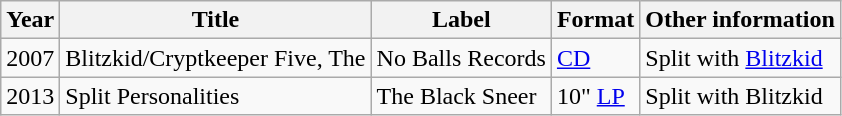<table class="wikitable">
<tr>
<th>Year</th>
<th>Title</th>
<th>Label</th>
<th>Format</th>
<th>Other information</th>
</tr>
<tr>
<td>2007</td>
<td>Blitzkid/Cryptkeeper Five, The</td>
<td>No Balls Records</td>
<td><a href='#'>CD</a></td>
<td>Split with <a href='#'>Blitzkid</a></td>
</tr>
<tr>
<td>2013</td>
<td>Split Personalities </td>
<td>The Black Sneer</td>
<td>10" <a href='#'>LP</a></td>
<td>Split with Blitzkid</td>
</tr>
</table>
